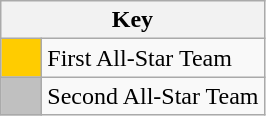<table class="wikitable" style="text-align: center;">
<tr>
<th colspan=2>Key</th>
</tr>
<tr>
<td style="background:#FFCC00; width:20px;"></td>
<td align=left>First All-Star Team</td>
</tr>
<tr>
<td style="background:#C0C0C0; width:20px;"></td>
<td align=left>Second All-Star Team</td>
</tr>
</table>
